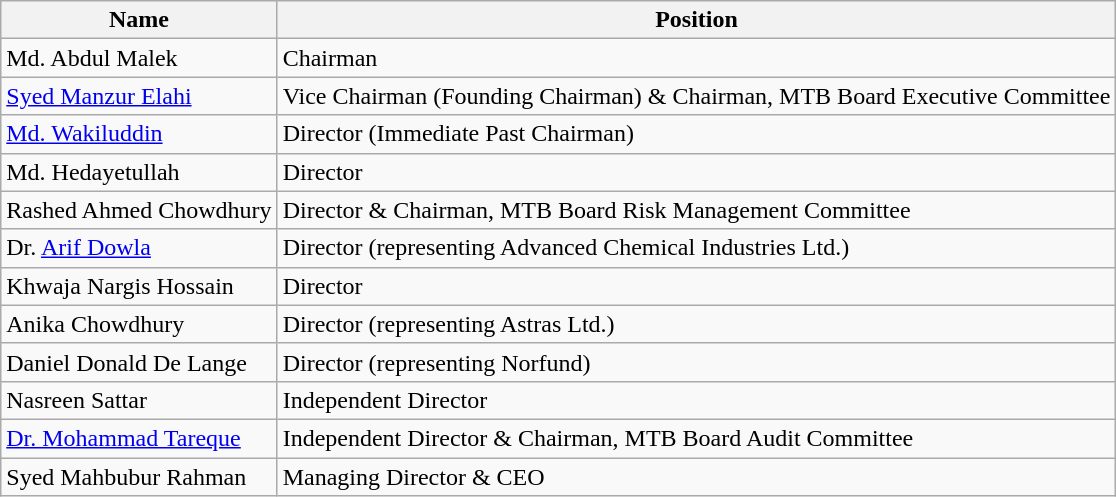<table class="wikitable">
<tr>
<th>Name</th>
<th>Position</th>
</tr>
<tr>
<td>Md. Abdul Malek</td>
<td>Chairman</td>
</tr>
<tr>
<td><a href='#'>Syed Manzur Elahi</a></td>
<td>Vice Chairman (Founding Chairman) & Chairman, MTB Board Executive Committee</td>
</tr>
<tr>
<td><a href='#'>Md. Wakiluddin</a></td>
<td>Director (Immediate Past Chairman)</td>
</tr>
<tr>
<td>Md. Hedayetullah</td>
<td>Director</td>
</tr>
<tr>
<td>Rashed Ahmed Chowdhury</td>
<td>Director & Chairman, MTB Board Risk Management Committee</td>
</tr>
<tr>
<td>Dr. <a href='#'>Arif Dowla</a></td>
<td>Director (representing Advanced Chemical Industries Ltd.)</td>
</tr>
<tr>
<td>Khwaja Nargis Hossain</td>
<td>Director</td>
</tr>
<tr>
<td>Anika Chowdhury</td>
<td>Director (representing Astras Ltd.)</td>
</tr>
<tr>
<td>Daniel Donald De Lange</td>
<td>Director (representing Norfund)</td>
</tr>
<tr>
<td>Nasreen Sattar</td>
<td>Independent Director</td>
</tr>
<tr>
<td><a href='#'>Dr. Mohammad Tareque</a></td>
<td>Independent Director & Chairman, MTB Board Audit Committee</td>
</tr>
<tr>
<td>Syed Mahbubur Rahman</td>
<td>Managing Director & CEO</td>
</tr>
</table>
